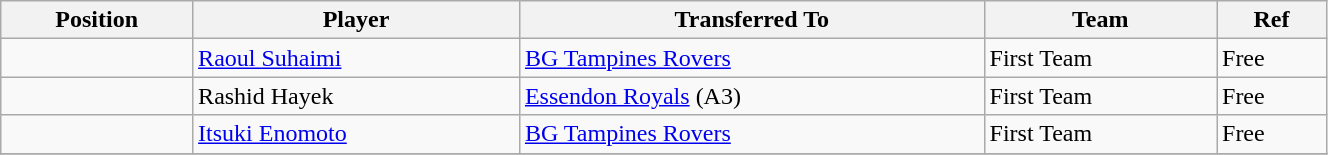<table class="wikitable sortable" style="width:70%; text-align:center; font-size:100%; text-align:left;">
<tr>
<th>Position</th>
<th>Player</th>
<th>Transferred To</th>
<th>Team</th>
<th>Ref</th>
</tr>
<tr>
<td></td>
<td> <a href='#'>Raoul Suhaimi</a></td>
<td> <a href='#'>BG Tampines Rovers</a></td>
<td>First Team</td>
<td>Free</td>
</tr>
<tr>
<td></td>
<td> Rashid Hayek</td>
<td> <a href='#'>Essendon Royals</a> (A3)</td>
<td>First Team</td>
<td>Free</td>
</tr>
<tr>
<td></td>
<td> <a href='#'>Itsuki Enomoto</a></td>
<td> <a href='#'>BG Tampines Rovers</a></td>
<td>First Team</td>
<td>Free </td>
</tr>
<tr>
</tr>
</table>
